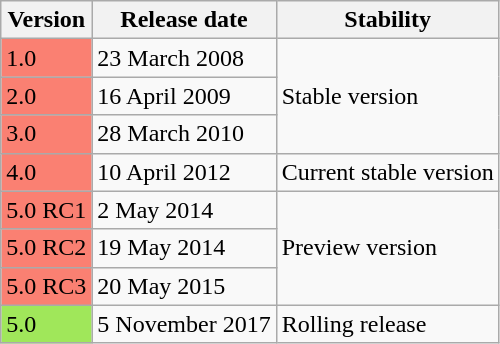<table class="wikitable sortable">
<tr>
<th>Version</th>
<th>Release date</th>
<th>Stability</th>
</tr>
<tr>
<td style="background:Salmon;">1.0</td>
<td>23 March 2008</td>
<td rowspan="3">Stable version</td>
</tr>
<tr>
<td style="background:Salmon;">2.0</td>
<td>16 April 2009</td>
</tr>
<tr>
<td style="background:Salmon;">3.0</td>
<td>28 March 2010</td>
</tr>
<tr>
<td style="background:Salmon;">4.0</td>
<td>10 April 2012</td>
<td>Current stable version</td>
</tr>
<tr>
<td style="background:Salmon;">5.0 RC1</td>
<td>2 May 2014</td>
<td rowspan="3">Preview version</td>
</tr>
<tr>
<td style="background:Salmon;">5.0 RC2</td>
<td>19 May 2014</td>
</tr>
<tr>
<td style="background:Salmon;">5.0 RC3</td>
<td>20 May 2015</td>
</tr>
<tr>
<td style="background:#A0E75A;">5.0</td>
<td>5 November 2017</td>
<td>Rolling release</td>
</tr>
</table>
